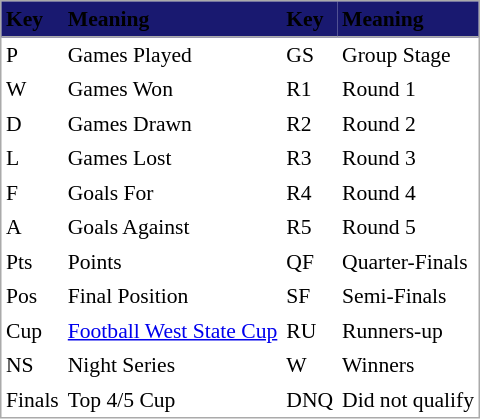<table cellspacing="0" cellpadding="3" style="border:1px solid #aaa; font-size:90%;">
<tr style="background:#191970;">
<th style="border-bottom:1px solid #aaa; text-align:left;"><span>Key</span></th>
<th style="border-bottom:1px solid #aaa; text-align:left;"><span>Meaning</span></th>
<th style="border-bottom:1px solid #aaa; text-align:left;"><span>Key</span></th>
<th style="border-bottom:1px solid #aaa; text-align:left;"><span>Meaning</span></th>
</tr>
<tr>
<td>P</td>
<td>Games Played</td>
<td>GS</td>
<td>Group Stage</td>
</tr>
<tr>
<td>W</td>
<td>Games Won</td>
<td>R1</td>
<td>Round 1</td>
</tr>
<tr>
<td>D</td>
<td>Games Drawn</td>
<td>R2</td>
<td>Round 2</td>
</tr>
<tr>
<td>L</td>
<td>Games Lost</td>
<td>R3</td>
<td>Round 3</td>
</tr>
<tr>
<td>F</td>
<td>Goals For</td>
<td>R4</td>
<td>Round 4</td>
</tr>
<tr>
<td>A</td>
<td>Goals Against</td>
<td>R5</td>
<td>Round 5</td>
</tr>
<tr>
<td>Pts</td>
<td>Points</td>
<td>QF</td>
<td>Quarter-Finals</td>
</tr>
<tr>
<td>Pos</td>
<td>Final Position</td>
<td>SF</td>
<td>Semi-Finals</td>
</tr>
<tr>
<td>Cup</td>
<td><a href='#'>Football West State Cup</a></td>
<td>RU</td>
<td>Runners-up</td>
</tr>
<tr>
<td>NS</td>
<td>Night Series</td>
<td>W</td>
<td>Winners</td>
</tr>
<tr>
<td>Finals</td>
<td>Top 4/5 Cup</td>
<td>DNQ</td>
<td>Did not qualify</td>
</tr>
<tr>
</tr>
</table>
